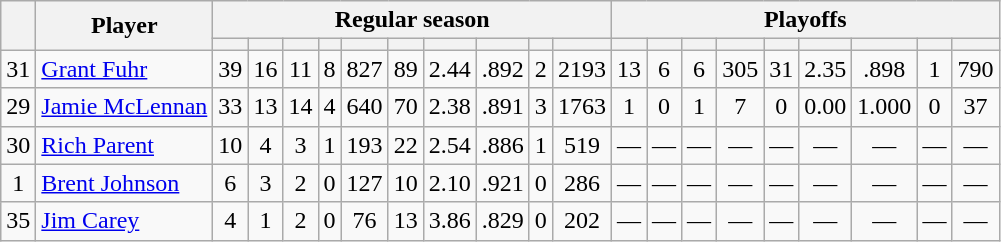<table class="wikitable plainrowheaders" style="text-align:center;">
<tr>
<th scope="col" rowspan="2"></th>
<th scope="col" rowspan="2">Player</th>
<th scope=colgroup colspan=10>Regular season</th>
<th scope=colgroup colspan=9>Playoffs</th>
</tr>
<tr>
<th scope="col"></th>
<th scope="col"></th>
<th scope="col"></th>
<th scope="col"></th>
<th scope="col"></th>
<th scope="col"></th>
<th scope="col"></th>
<th scope="col"></th>
<th scope="col"></th>
<th scope="col"></th>
<th scope="col"></th>
<th scope="col"></th>
<th scope="col"></th>
<th scope="col"></th>
<th scope="col"></th>
<th scope="col"></th>
<th scope="col"></th>
<th scope="col"></th>
<th scope="col"></th>
</tr>
<tr>
<td scope="row">31</td>
<td align="left"><a href='#'>Grant Fuhr</a></td>
<td>39</td>
<td>16</td>
<td>11</td>
<td>8</td>
<td>827</td>
<td>89</td>
<td>2.44</td>
<td>.892</td>
<td>2</td>
<td>2193</td>
<td>13</td>
<td>6</td>
<td>6</td>
<td>305</td>
<td>31</td>
<td>2.35</td>
<td>.898</td>
<td>1</td>
<td>790</td>
</tr>
<tr>
<td scope="row">29</td>
<td align="left"><a href='#'>Jamie McLennan</a></td>
<td>33</td>
<td>13</td>
<td>14</td>
<td>4</td>
<td>640</td>
<td>70</td>
<td>2.38</td>
<td>.891</td>
<td>3</td>
<td>1763</td>
<td>1</td>
<td>0</td>
<td>1</td>
<td>7</td>
<td>0</td>
<td>0.00</td>
<td>1.000</td>
<td>0</td>
<td>37</td>
</tr>
<tr>
<td scope="row">30</td>
<td align="left"><a href='#'>Rich Parent</a></td>
<td>10</td>
<td>4</td>
<td>3</td>
<td>1</td>
<td>193</td>
<td>22</td>
<td>2.54</td>
<td>.886</td>
<td>1</td>
<td>519</td>
<td>—</td>
<td>—</td>
<td>—</td>
<td>—</td>
<td>—</td>
<td>—</td>
<td>—</td>
<td>—</td>
<td>—</td>
</tr>
<tr>
<td scope="row">1</td>
<td align="left"><a href='#'>Brent Johnson</a></td>
<td>6</td>
<td>3</td>
<td>2</td>
<td>0</td>
<td>127</td>
<td>10</td>
<td>2.10</td>
<td>.921</td>
<td>0</td>
<td>286</td>
<td>—</td>
<td>—</td>
<td>—</td>
<td>—</td>
<td>—</td>
<td>—</td>
<td>—</td>
<td>—</td>
<td>—</td>
</tr>
<tr>
<td scope="row">35</td>
<td align="left"><a href='#'>Jim Carey</a></td>
<td>4</td>
<td>1</td>
<td>2</td>
<td>0</td>
<td>76</td>
<td>13</td>
<td>3.86</td>
<td>.829</td>
<td>0</td>
<td>202</td>
<td>—</td>
<td>—</td>
<td>—</td>
<td>—</td>
<td>—</td>
<td>—</td>
<td>—</td>
<td>—</td>
<td>—</td>
</tr>
</table>
